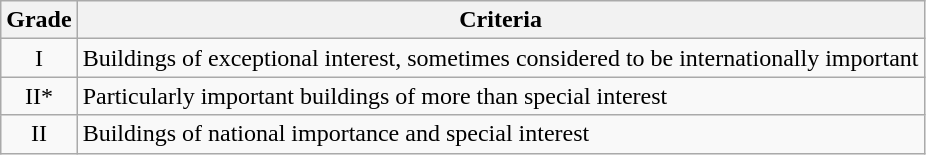<table class="wikitable">
<tr>
<th>Grade</th>
<th>Criteria</th>
</tr>
<tr>
<td align="center" >I</td>
<td>Buildings of exceptional interest, sometimes considered to be internationally important</td>
</tr>
<tr>
<td align="center" >II*</td>
<td>Particularly important buildings of more than special interest</td>
</tr>
<tr>
<td align="center" >II</td>
<td>Buildings of national importance and special interest</td>
</tr>
</table>
